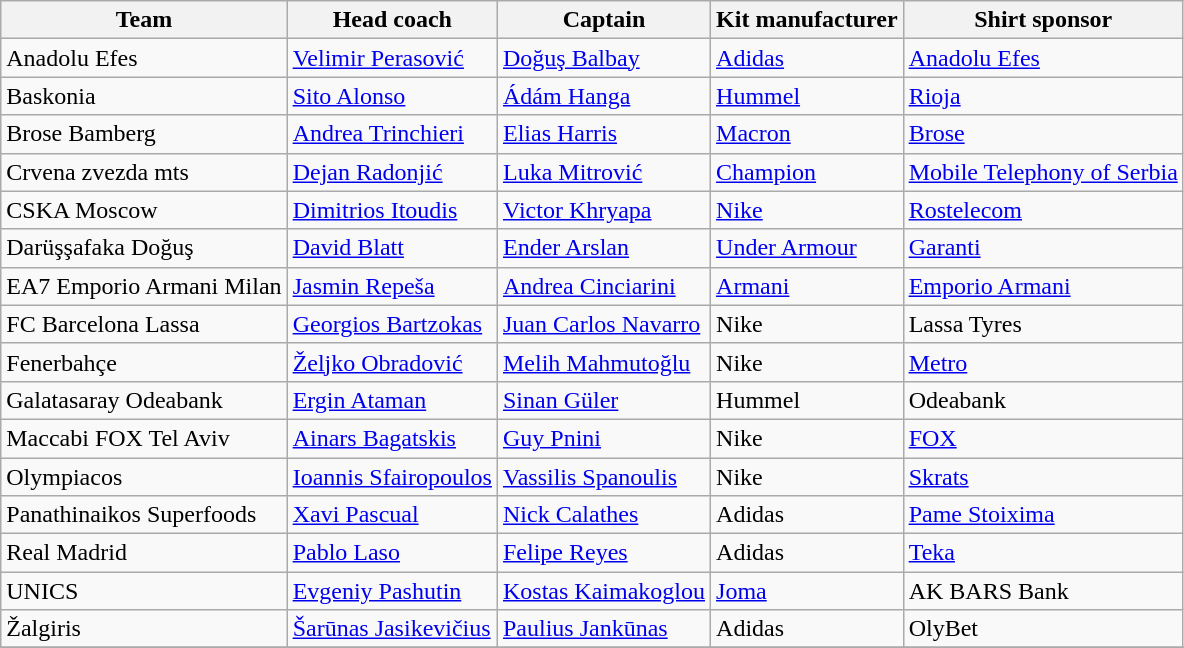<table class="wikitable sortable" style="text-align: left;">
<tr>
<th>Team</th>
<th>Head coach</th>
<th>Captain</th>
<th>Kit manufacturer</th>
<th>Shirt sponsor</th>
</tr>
<tr>
<td> Anadolu Efes</td>
<td> <a href='#'>Velimir Perasović</a></td>
<td> <a href='#'>Doğuş Balbay</a></td>
<td><a href='#'>Adidas</a></td>
<td><a href='#'>Anadolu Efes</a></td>
</tr>
<tr>
<td> Baskonia</td>
<td> <a href='#'>Sito Alonso</a></td>
<td> <a href='#'>Ádám Hanga</a></td>
<td><a href='#'>Hummel</a></td>
<td><a href='#'>Rioja</a></td>
</tr>
<tr>
<td> Brose Bamberg</td>
<td> <a href='#'>Andrea Trinchieri</a></td>
<td> <a href='#'>Elias Harris</a></td>
<td><a href='#'>Macron</a></td>
<td><a href='#'>Brose</a></td>
</tr>
<tr>
<td> Crvena zvezda mts</td>
<td> <a href='#'>Dejan Radonjić</a></td>
<td> <a href='#'>Luka Mitrović</a></td>
<td><a href='#'>Champion</a></td>
<td><a href='#'>Mobile Telephony of Serbia</a></td>
</tr>
<tr>
<td> CSKA Moscow</td>
<td> <a href='#'>Dimitrios Itoudis</a></td>
<td> <a href='#'>Victor Khryapa</a></td>
<td><a href='#'>Nike</a></td>
<td><a href='#'>Rostelecom</a></td>
</tr>
<tr>
<td> Darüşşafaka Doğuş</td>
<td> <a href='#'>David Blatt</a></td>
<td> <a href='#'>Ender Arslan</a></td>
<td><a href='#'>Under Armour</a></td>
<td><a href='#'>Garanti</a></td>
</tr>
<tr>
<td> EA7 Emporio Armani Milan</td>
<td> <a href='#'>Jasmin Repeša</a></td>
<td> <a href='#'>Andrea Cinciarini</a></td>
<td><a href='#'>Armani</a></td>
<td><a href='#'>Emporio Armani</a></td>
</tr>
<tr>
<td> FC Barcelona Lassa</td>
<td> <a href='#'>Georgios Bartzokas</a></td>
<td> <a href='#'>Juan Carlos Navarro</a></td>
<td>Nike</td>
<td>Lassa Tyres</td>
</tr>
<tr>
<td> Fenerbahçe</td>
<td> <a href='#'>Željko Obradović</a></td>
<td> <a href='#'>Melih Mahmutoğlu</a></td>
<td>Nike</td>
<td><a href='#'>Metro</a></td>
</tr>
<tr>
<td> Galatasaray Odeabank</td>
<td> <a href='#'>Ergin Ataman</a></td>
<td> <a href='#'>Sinan Güler</a></td>
<td>Hummel</td>
<td>Odeabank</td>
</tr>
<tr>
<td> Maccabi FOX Tel Aviv</td>
<td> <a href='#'>Ainars Bagatskis</a></td>
<td> <a href='#'>Guy Pnini</a></td>
<td>Nike</td>
<td><a href='#'>FOX</a></td>
</tr>
<tr>
<td> Olympiacos</td>
<td> <a href='#'>Ioannis Sfairopoulos</a></td>
<td> <a href='#'>Vassilis Spanoulis</a></td>
<td>Nike</td>
<td><a href='#'>Skrats</a></td>
</tr>
<tr>
<td> Panathinaikos Superfoods</td>
<td> <a href='#'>Xavi Pascual</a></td>
<td> <a href='#'>Nick Calathes</a></td>
<td>Adidas</td>
<td><a href='#'>Pame Stoixima</a></td>
</tr>
<tr>
<td> Real Madrid</td>
<td> <a href='#'>Pablo Laso</a></td>
<td> <a href='#'>Felipe Reyes</a></td>
<td>Adidas</td>
<td><a href='#'>Teka</a></td>
</tr>
<tr>
<td> UNICS</td>
<td> <a href='#'>Evgeniy Pashutin</a></td>
<td> <a href='#'>Kostas Kaimakoglou</a></td>
<td><a href='#'>Joma</a></td>
<td>AK BARS Bank</td>
</tr>
<tr>
<td> Žalgiris</td>
<td> <a href='#'>Šarūnas Jasikevičius</a></td>
<td> <a href='#'>Paulius Jankūnas</a></td>
<td>Adidas</td>
<td>OlyBet</td>
</tr>
<tr>
</tr>
</table>
